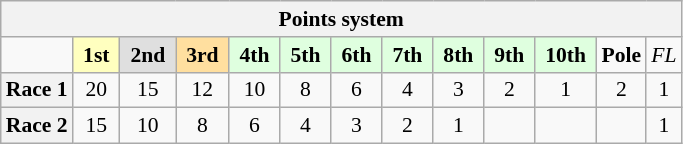<table class="wikitable" style="font-size:90%; text-align:center">
<tr>
<th colspan="22">Points system</th>
</tr>
<tr>
<td></td>
<td style="background:#ffffbf;"> <strong>1st</strong> </td>
<td style="background:#dfdfdf;"> <strong>2nd</strong> </td>
<td style="background:#ffdf9f;"> <strong>3rd</strong> </td>
<td style="background:#dfffdf;"> <strong>4th</strong> </td>
<td style="background:#dfffdf;"> <strong>5th</strong> </td>
<td style="background:#dfffdf;"> <strong>6th</strong> </td>
<td style="background:#dfffdf;"> <strong>7th</strong> </td>
<td style="background:#dfffdf;"> <strong>8th</strong> </td>
<td style="background:#dfffdf;"> <strong>9th</strong> </td>
<td style="background:#dfffdf;"> <strong>10th</strong> </td>
<td><strong>Pole</strong></td>
<td><em>FL</em></td>
</tr>
<tr>
<th>Race 1</th>
<td>20</td>
<td>15</td>
<td>12</td>
<td>10</td>
<td>8</td>
<td>6</td>
<td>4</td>
<td>3</td>
<td>2</td>
<td>1</td>
<td>2</td>
<td>1</td>
</tr>
<tr>
<th>Race 2</th>
<td>15</td>
<td>10</td>
<td>8</td>
<td>6</td>
<td>4</td>
<td>3</td>
<td>2</td>
<td>1</td>
<td></td>
<td></td>
<td></td>
<td>1</td>
</tr>
</table>
